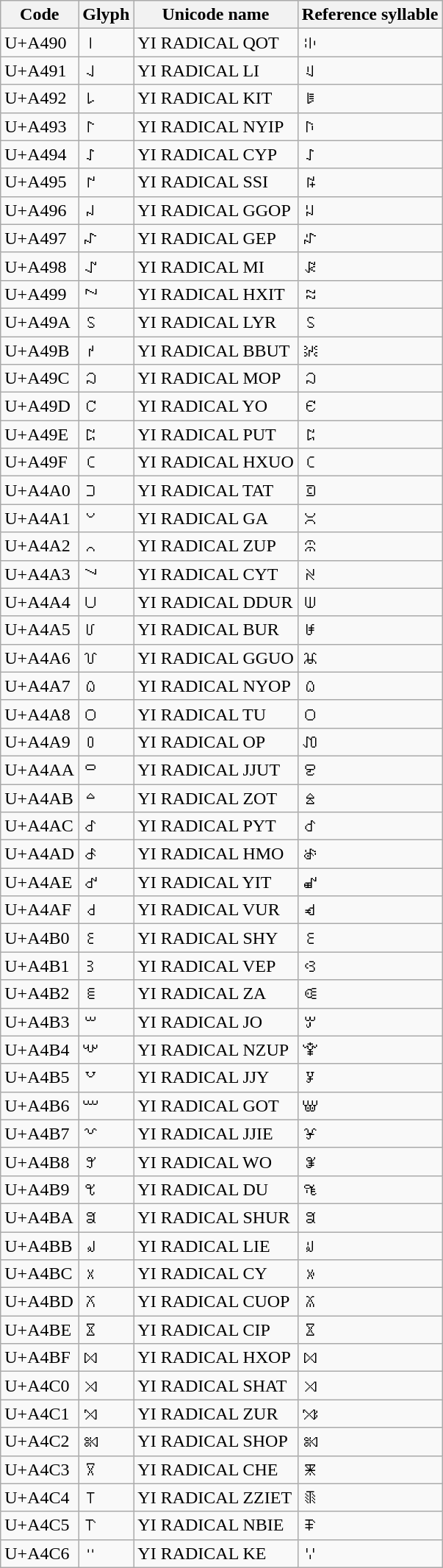<table class="wikitable collapsible">
<tr>
<th>Code</th>
<th>Glyph</th>
<th>Unicode name</th>
<th>Reference syllable</th>
</tr>
<tr>
<td>U+A490</td>
<td>꒐</td>
<td>YI RADICAL QOT</td>
<td>ꐈ</td>
</tr>
<tr>
<td>U+A491</td>
<td>꒑</td>
<td>YI RADICAL LI</td>
<td>ꆹ</td>
</tr>
<tr>
<td>U+A492</td>
<td>꒒</td>
<td>YI RADICAL KIT</td>
<td>ꇸ</td>
</tr>
<tr>
<td>U+A493</td>
<td>꒓</td>
<td>YI RADICAL NYIP</td>
<td>ꑍ</td>
</tr>
<tr>
<td>U+A494</td>
<td>꒔</td>
<td>YI RADICAL CYP</td>
<td>ꋍ</td>
</tr>
<tr>
<td>U+A495</td>
<td>꒕</td>
<td>YI RADICAL SSI</td>
<td>ꌬ</td>
</tr>
<tr>
<td>U+A496</td>
<td>꒖</td>
<td>YI RADICAL GGOP</td>
<td>ꈥ</td>
</tr>
<tr>
<td>U+A497</td>
<td>꒗</td>
<td>YI RADICAL GEP</td>
<td>ꇱ</td>
</tr>
<tr>
<td>U+A498</td>
<td>꒘</td>
<td>YI RADICAL MI</td>
<td>ꂰ</td>
</tr>
<tr>
<td>U+A499</td>
<td>꒙</td>
<td>YI RADICAL HXIT</td>
<td>ꉆ</td>
</tr>
<tr>
<td>U+A49A</td>
<td>꒚</td>
<td>YI RADICAL LYR</td>
<td>ꇙ</td>
</tr>
<tr>
<td>U+A49B</td>
<td>꒛</td>
<td>YI RADICAL BBUT</td>
<td>ꁬ</td>
</tr>
<tr>
<td>U+A49C</td>
<td>꒜</td>
<td>YI RADICAL MOP</td>
<td>ꃀ</td>
</tr>
<tr>
<td>U+A49D</td>
<td>꒝</td>
<td>YI RADICAL YO</td>
<td>ꑿ</td>
</tr>
<tr>
<td>U+A49E</td>
<td>꒞</td>
<td>YI RADICAL PUT</td>
<td>ꁊ</td>
</tr>
<tr>
<td>U+A49F</td>
<td>꒟</td>
<td>YI RADICAL HXUO</td>
<td>ꉔ</td>
</tr>
<tr>
<td>U+A4A0</td>
<td>꒠</td>
<td>YI RADICAL TAT</td>
<td>ꄡ</td>
</tr>
<tr>
<td>U+A4A1</td>
<td>꒡</td>
<td>YI RADICAL GA</td>
<td>ꇤ</td>
</tr>
<tr>
<td>U+A4A2</td>
<td>꒢</td>
<td>YI RADICAL ZUP</td>
<td>ꊥ</td>
</tr>
<tr>
<td>U+A4A3</td>
<td>꒣</td>
<td>YI RADICAL CYT</td>
<td>ꋊ</td>
</tr>
<tr>
<td>U+A4A4</td>
<td>꒤</td>
<td>YI RADICAL DDUR</td>
<td>ꅐ</td>
</tr>
<tr>
<td>U+A4A5</td>
<td>꒥</td>
<td>YI RADICAL BUR</td>
<td>ꀱ</td>
</tr>
<tr>
<td>U+A4A6</td>
<td>꒦</td>
<td>YI RADICAL GGUO</td>
<td>ꈠ</td>
</tr>
<tr>
<td>U+A4A7</td>
<td>꒧</td>
<td>YI RADICAL NYOP</td>
<td>ꑘ</td>
</tr>
<tr>
<td>U+A4A8</td>
<td>꒨</td>
<td>YI RADICAL TU</td>
<td>ꄲ</td>
</tr>
<tr>
<td>U+A4A9</td>
<td>꒩</td>
<td>YI RADICAL OP</td>
<td>ꀒ</td>
</tr>
<tr>
<td>U+A4AA</td>
<td>꒪</td>
<td>YI RADICAL JJUT</td>
<td>ꐧ</td>
</tr>
<tr>
<td>U+A4AB</td>
<td>꒫</td>
<td>YI RADICAL ZOT</td>
<td>ꊛ</td>
</tr>
<tr>
<td>U+A4AC</td>
<td>꒬</td>
<td>YI RADICAL PYT</td>
<td>ꁐ</td>
</tr>
<tr>
<td>U+A4AD</td>
<td>꒭</td>
<td>YI RADICAL HMO</td>
<td>ꂡ</td>
</tr>
<tr>
<td>U+A4AE</td>
<td>꒮</td>
<td>YI RADICAL YIT</td>
<td>ꑱ</td>
</tr>
<tr>
<td>U+A4AF</td>
<td>꒯</td>
<td>YI RADICAL VUR</td>
<td>ꃹ</td>
</tr>
<tr>
<td>U+A4B0</td>
<td>꒰</td>
<td>YI RADICAL SHY</td>
<td>ꏂ</td>
</tr>
<tr>
<td>U+A4B1</td>
<td>꒱</td>
<td>YI RADICAL VEP</td>
<td>ꃳ</td>
</tr>
<tr>
<td>U+A4B2</td>
<td>꒲</td>
<td>YI RADICAL ZA</td>
<td>ꊖ</td>
</tr>
<tr>
<td>U+A4B3</td>
<td>꒳</td>
<td>YI RADICAL JO</td>
<td>ꏮ</td>
</tr>
<tr>
<td>U+A4B4</td>
<td>꒴</td>
<td>YI RADICAL NZUP</td>
<td>ꌀ</td>
</tr>
<tr>
<td>U+A4B5</td>
<td>꒵</td>
<td>YI RADICAL JJY</td>
<td>ꐯ</td>
</tr>
<tr>
<td>U+A4B6</td>
<td>꒶</td>
<td>YI RADICAL GOT</td>
<td>ꇪ</td>
</tr>
<tr>
<td>U+A4B7</td>
<td>꒷</td>
<td>YI RADICAL JJIE</td>
<td>ꐞ</td>
</tr>
<tr>
<td>U+A4B8</td>
<td>꒸</td>
<td>YI RADICAL WO</td>
<td>ꊈ</td>
</tr>
<tr>
<td>U+A4B9</td>
<td>꒹</td>
<td>YI RADICAL DU</td>
<td>ꄖ</td>
</tr>
<tr>
<td>U+A4BA</td>
<td>꒺</td>
<td>YI RADICAL SHUR</td>
<td>ꎿ</td>
</tr>
<tr>
<td>U+A4BB</td>
<td>꒻</td>
<td>YI RADICAL LIE</td>
<td>ꆽ</td>
</tr>
<tr>
<td>U+A4BC</td>
<td>꒼</td>
<td>YI RADICAL CY</td>
<td>ꋌ</td>
</tr>
<tr>
<td>U+A4BD</td>
<td>꒽</td>
<td>YI RADICAL CUOP</td>
<td>ꊼ</td>
</tr>
<tr>
<td>U+A4BE</td>
<td>꒾</td>
<td>YI RADICAL CIP</td>
<td>ꊱ</td>
</tr>
<tr>
<td>U+A4BF</td>
<td>꒿</td>
<td>YI RADICAL HXOP</td>
<td>ꉙ</td>
</tr>
<tr>
<td>U+A4C0</td>
<td>꓀</td>
<td>YI RADICAL SHAT</td>
<td>ꎫ</td>
</tr>
<tr>
<td>U+A4C1</td>
<td>꓁</td>
<td>YI RADICAL ZUR</td>
<td>ꊧ</td>
</tr>
<tr>
<td>U+A4C2</td>
<td>꓂</td>
<td>YI RADICAL SHOP</td>
<td>ꎵ</td>
</tr>
<tr>
<td>U+A4C3</td>
<td>꓃</td>
<td>YI RADICAL CHE</td>
<td>ꍯ</td>
</tr>
<tr>
<td>U+A4C4</td>
<td>꓄</td>
<td>YI RADICAL ZZIET</td>
<td>ꋔ</td>
</tr>
<tr>
<td>U+A4C5</td>
<td>꓅</td>
<td>YI RADICAL NBIE</td>
<td>ꁻ</td>
</tr>
<tr>
<td>U+A4C6</td>
<td>꓆</td>
<td>YI RADICAL KE</td>
<td>ꈌ</td>
</tr>
</table>
